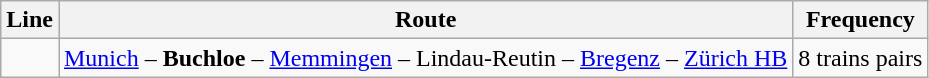<table class="wikitable">
<tr class="hintergrundfarbe6">
<th>Line</th>
<th>Route</th>
<th>Frequency</th>
</tr>
<tr>
<td></td>
<td><a href='#'>Munich</a> – <strong>Buchloe</strong> – <a href='#'>Memmingen</a> – Lindau-Reutin – <a href='#'>Bregenz</a>  – <a href='#'>Zürich HB</a></td>
<td>8 trains pairs</td>
</tr>
</table>
